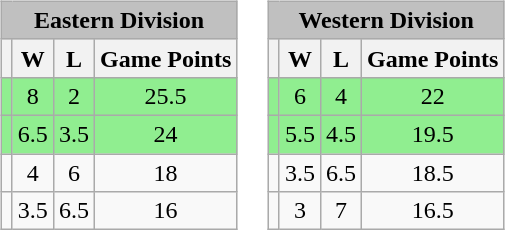<table>
<tr>
<td valign=left><br><table class="wikitable" style="text-align:center;">
<tr>
<td style="background:silver;" colspan="4"><strong>Eastern Division</strong></td>
</tr>
<tr>
<th></th>
<th>W</th>
<th>L</th>
<th>Game Points</th>
</tr>
<tr style="background:lightgreen;">
<td></td>
<td>8</td>
<td>2</td>
<td>25.5</td>
</tr>
<tr style="background:lightgreen;">
<td></td>
<td>6.5</td>
<td>3.5</td>
<td>24</td>
</tr>
<tr>
<td></td>
<td>4</td>
<td>6</td>
<td>18</td>
</tr>
<tr>
<td></td>
<td>3.5</td>
<td>6.5</td>
<td>16</td>
</tr>
</table>
</td>
<td valign=left><br><table class="wikitable" style="text-align:center;">
<tr>
<td style="background:silver;" colspan="4"><strong>Western Division</strong></td>
</tr>
<tr>
<th></th>
<th>W</th>
<th>L</th>
<th>Game Points</th>
</tr>
<tr style="background:lightgreen;">
<td></td>
<td>6</td>
<td>4</td>
<td>22</td>
</tr>
<tr style="background:lightgreen;">
<td></td>
<td>5.5</td>
<td>4.5</td>
<td>19.5</td>
</tr>
<tr>
<td></td>
<td>3.5</td>
<td>6.5</td>
<td>18.5</td>
</tr>
<tr>
<td></td>
<td>3</td>
<td>7</td>
<td>16.5</td>
</tr>
</table>
</td>
</tr>
</table>
